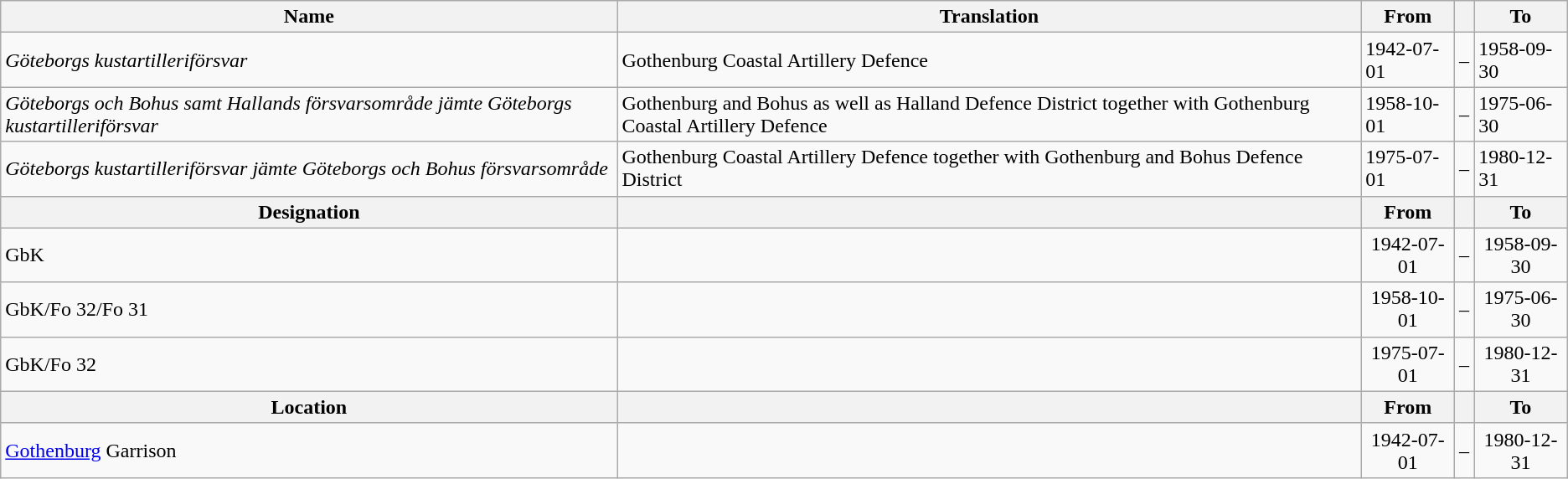<table class="wikitable">
<tr>
<th style="font-weight:bold;">Name</th>
<th style="font-weight:bold;">Translation</th>
<th style="text-align: center; font-weight:bold;">From</th>
<th></th>
<th style="text-align: center; font-weight:bold;">To</th>
</tr>
<tr>
<td style="font-style:italic;">Göteborgs kustartilleriförsvar</td>
<td>Gothenburg Coastal Artillery Defence</td>
<td>1942-07-01</td>
<td>–</td>
<td>1958-09-30</td>
</tr>
<tr>
<td style="font-style:italic;">Göteborgs och Bohus samt Hallands försvarsområde jämte Göteborgs kustartilleriförsvar</td>
<td>Gothenburg and Bohus as well as Halland Defence District together with Gothenburg Coastal Artillery Defence</td>
<td>1958-10-01</td>
<td>–</td>
<td>1975-06-30</td>
</tr>
<tr>
<td style="font-style:italic;">Göteborgs kustartilleriförsvar jämte Göteborgs och Bohus försvarsområde</td>
<td>Gothenburg Coastal Artillery Defence together with Gothenburg and Bohus Defence District</td>
<td>1975-07-01</td>
<td>–</td>
<td>1980-12-31</td>
</tr>
<tr>
<th style="font-weight:bold;">Designation</th>
<th style="font-weight:bold;"></th>
<th style="text-align: center; font-weight:bold;">From</th>
<th></th>
<th style="text-align: center; font-weight:bold;">To</th>
</tr>
<tr>
<td>GbK</td>
<td></td>
<td style="text-align: center;">1942-07-01</td>
<td style="text-align: center;">–</td>
<td style="text-align: center;">1958-09-30</td>
</tr>
<tr>
<td>GbK/Fo 32/Fo 31</td>
<td></td>
<td style="text-align: center;">1958-10-01</td>
<td style="text-align: center;">–</td>
<td style="text-align: center;">1975-06-30</td>
</tr>
<tr>
<td>GbK/Fo 32</td>
<td></td>
<td style="text-align: center;">1975-07-01</td>
<td style="text-align: center;">–</td>
<td style="text-align: center;">1980-12-31</td>
</tr>
<tr>
<th style="font-weight:bold;">Location</th>
<th style="font-weight:bold;"></th>
<th style="text-align: center; font-weight:bold;">From</th>
<th></th>
<th style="text-align: center; font-weight:bold;">To</th>
</tr>
<tr>
<td><a href='#'>Gothenburg</a> Garrison</td>
<td></td>
<td style="text-align: center;">1942-07-01</td>
<td style="text-align: center;">–</td>
<td style="text-align: center;">1980-12-31</td>
</tr>
</table>
